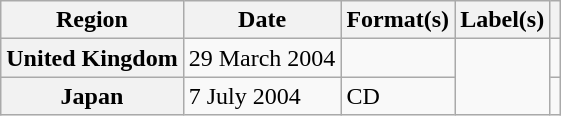<table class="wikitable plainrowheaders">
<tr>
<th scope="col">Region</th>
<th scope="col">Date</th>
<th scope="col">Format(s)</th>
<th scope="col">Label(s)</th>
<th scope="col"></th>
</tr>
<tr>
<th scope="row">United Kingdom</th>
<td>29 March 2004</td>
<td></td>
<td rowspan="2"></td>
<td></td>
</tr>
<tr>
<th scope="row">Japan</th>
<td>7 July 2004</td>
<td>CD</td>
<td></td>
</tr>
</table>
